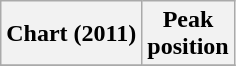<table class="wikitable sortable plainrowheaders" style="text-align:center">
<tr>
<th scope="col">Chart (2011)</th>
<th scope="col">Peak<br>position</th>
</tr>
<tr>
</tr>
</table>
